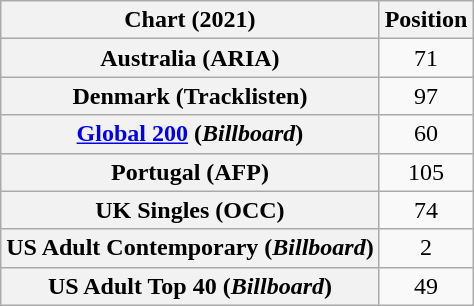<table class="wikitable sortable plainrowheaders" style="text-align:center">
<tr>
<th scope="col">Chart (2021)</th>
<th scope="col">Position</th>
</tr>
<tr>
<th scope="row">Australia (ARIA)</th>
<td>71</td>
</tr>
<tr>
<th scope="row">Denmark (Tracklisten)</th>
<td>97</td>
</tr>
<tr>
<th scope="row"><a href='#'>Global 200</a> (<em>Billboard</em>)</th>
<td>60</td>
</tr>
<tr>
<th scope="row">Portugal (AFP)</th>
<td>105</td>
</tr>
<tr>
<th scope="row">UK Singles (OCC)</th>
<td>74</td>
</tr>
<tr>
<th scope="row">US Adult Contemporary (<em>Billboard</em>)</th>
<td>2</td>
</tr>
<tr>
<th scope="row">US Adult Top 40 (<em>Billboard</em>)</th>
<td>49</td>
</tr>
</table>
